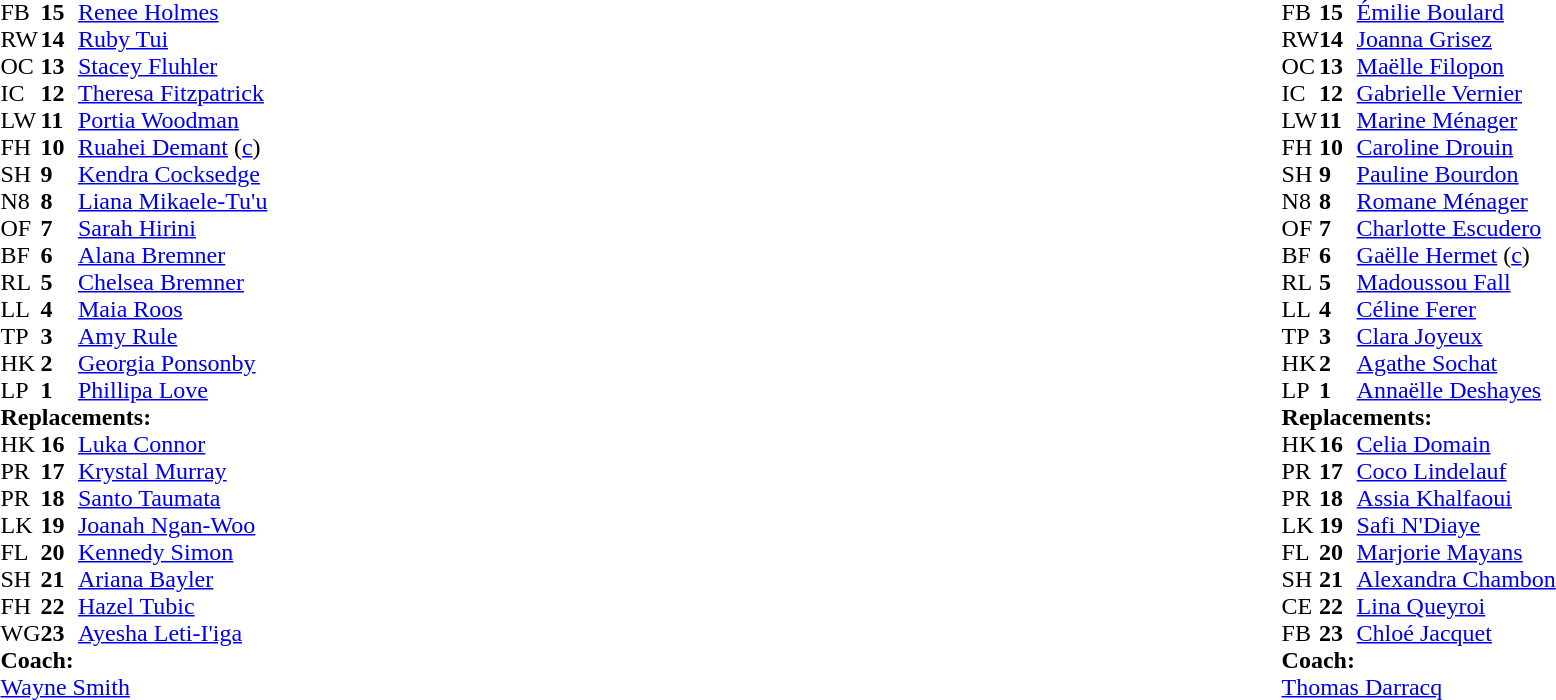<table style="width:100%">
<tr>
<td style="vertical-align:top;width:50%"><br><table cellspacing="0" cellpadding="0">
<tr>
<th width="25"></th>
<th width="25"></th>
</tr>
<tr>
<td style="vertical-align:top;width:0%"></td>
</tr>
<tr>
<td>FB</td>
<td><strong>15</strong></td>
<td><a href='#'>Renee Holmes</a></td>
<td></td>
<td></td>
</tr>
<tr>
<td>RW</td>
<td><strong>14</strong></td>
<td><a href='#'>Ruby Tui</a></td>
</tr>
<tr>
<td>OC</td>
<td><strong>13</strong></td>
<td><a href='#'>Stacey Fluhler</a></td>
</tr>
<tr>
<td>IC</td>
<td><strong>12</strong></td>
<td><a href='#'>Theresa Fitzpatrick</a></td>
</tr>
<tr>
<td>LW</td>
<td><strong>11</strong></td>
<td><a href='#'>Portia Woodman</a></td>
</tr>
<tr>
<td>FH</td>
<td><strong>10</strong></td>
<td><a href='#'>Ruahei Demant</a> (<a href='#'>c</a>)</td>
</tr>
<tr>
<td>SH</td>
<td><strong>9</strong></td>
<td><a href='#'>Kendra Cocksedge</a></td>
</tr>
<tr>
<td>N8</td>
<td><strong>8</strong></td>
<td><a href='#'>Liana Mikaele-Tu'u</a></td>
<td></td>
<td></td>
</tr>
<tr>
<td>OF</td>
<td><strong>7</strong></td>
<td><a href='#'>Sarah Hirini</a></td>
</tr>
<tr>
<td>BF</td>
<td><strong>6</strong></td>
<td><a href='#'>Alana Bremner</a></td>
</tr>
<tr>
<td>RL</td>
<td><strong>5</strong></td>
<td><a href='#'>Chelsea Bremner</a></td>
<td></td>
<td></td>
</tr>
<tr>
<td>LL</td>
<td><strong>4</strong></td>
<td><a href='#'>Maia Roos</a></td>
</tr>
<tr>
<td>TP</td>
<td><strong>3</strong></td>
<td><a href='#'>Amy Rule</a></td>
<td></td>
<td></td>
</tr>
<tr>
<td>HK</td>
<td><strong>2</strong></td>
<td><a href='#'>Georgia Ponsonby</a></td>
<td></td>
<td></td>
</tr>
<tr>
<td>LP</td>
<td><strong>1</strong></td>
<td><a href='#'>Phillipa Love</a></td>
<td></td>
<td></td>
</tr>
<tr>
<td colspan=3><strong>Replacements:</strong></td>
</tr>
<tr>
<td>HK</td>
<td><strong>16</strong></td>
<td><a href='#'>Luka Connor</a></td>
<td></td>
<td></td>
</tr>
<tr>
<td>PR</td>
<td><strong>17</strong></td>
<td><a href='#'>Krystal Murray</a></td>
<td></td>
<td></td>
</tr>
<tr>
<td>PR</td>
<td><strong>18</strong></td>
<td><a href='#'>Santo Taumata</a></td>
<td></td>
<td></td>
</tr>
<tr>
<td>LK</td>
<td><strong>19</strong></td>
<td><a href='#'>Joanah Ngan-Woo</a></td>
<td></td>
<td></td>
</tr>
<tr>
<td>FL</td>
<td><strong>20</strong></td>
<td><a href='#'>Kennedy Simon</a></td>
<td></td>
<td></td>
</tr>
<tr>
<td>SH</td>
<td><strong>21</strong></td>
<td><a href='#'>Ariana Bayler</a></td>
</tr>
<tr>
<td>FH</td>
<td><strong>22</strong></td>
<td><a href='#'>Hazel Tubic</a></td>
</tr>
<tr>
<td>WG</td>
<td><strong>23</strong></td>
<td><a href='#'>Ayesha Leti-I'iga</a></td>
<td></td>
<td></td>
</tr>
<tr>
<td colspan=3><strong>Coach:</strong></td>
</tr>
<tr>
<td colspan="4"> <a href='#'>Wayne Smith</a></td>
</tr>
</table>
</td>
<td style="vertical-align:top"></td>
<td style="vertical-align:top; width:50%"><br><table cellspacing="0" cellpadding="0" style="margin:auto">
<tr>
<th width="25"></th>
<th width="25"></th>
</tr>
<tr>
<td>FB</td>
<td><strong>15</strong></td>
<td><a href='#'>Émilie Boulard</a></td>
</tr>
<tr>
<td>RW</td>
<td><strong>14</strong></td>
<td><a href='#'>Joanna Grisez</a></td>
</tr>
<tr>
<td>OC</td>
<td><strong>13</strong></td>
<td><a href='#'>Maëlle Filopon</a></td>
</tr>
<tr>
<td>IC</td>
<td><strong>12</strong></td>
<td><a href='#'>Gabrielle Vernier</a></td>
</tr>
<tr>
<td>LW</td>
<td><strong>11</strong></td>
<td><a href='#'>Marine Ménager</a></td>
</tr>
<tr>
<td>FH</td>
<td><strong>10</strong></td>
<td><a href='#'>Caroline Drouin</a></td>
</tr>
<tr>
<td>SH</td>
<td><strong>9</strong></td>
<td><a href='#'>Pauline Bourdon</a></td>
</tr>
<tr>
<td>N8</td>
<td><strong>8</strong></td>
<td><a href='#'>Romane Ménager</a></td>
<td></td>
<td></td>
</tr>
<tr>
<td>OF</td>
<td><strong>7</strong></td>
<td><a href='#'>Charlotte Escudero</a></td>
</tr>
<tr>
<td>BF</td>
<td><strong>6</strong></td>
<td><a href='#'>Gaëlle Hermet</a> (<a href='#'>c</a>)</td>
</tr>
<tr>
<td>RL</td>
<td><strong>5</strong></td>
<td><a href='#'>Madoussou Fall</a></td>
<td></td>
<td></td>
</tr>
<tr>
<td>LL</td>
<td><strong>4</strong></td>
<td><a href='#'>Céline Ferer</a></td>
<td></td>
<td></td>
</tr>
<tr>
<td>TP</td>
<td><strong>3</strong></td>
<td><a href='#'>Clara Joyeux</a></td>
<td></td>
<td></td>
</tr>
<tr>
<td>HK</td>
<td><strong>2</strong></td>
<td><a href='#'>Agathe Sochat</a></td>
</tr>
<tr>
<td>LP</td>
<td><strong>1</strong></td>
<td><a href='#'>Annaëlle Deshayes</a></td>
<td></td>
<td></td>
</tr>
<tr>
<td colspan=3><strong>Replacements:</strong></td>
</tr>
<tr>
<td>HK</td>
<td><strong>16</strong></td>
<td><a href='#'>Celia Domain</a></td>
</tr>
<tr>
<td>PR</td>
<td><strong>17</strong></td>
<td><a href='#'>Coco Lindelauf</a></td>
<td></td>
<td></td>
</tr>
<tr>
<td>PR</td>
<td><strong>18</strong></td>
<td><a href='#'>Assia Khalfaoui</a></td>
<td></td>
<td></td>
</tr>
<tr>
<td>LK</td>
<td><strong>19</strong></td>
<td><a href='#'>Safi N'Diaye</a></td>
<td></td>
<td></td>
</tr>
<tr>
<td>FL</td>
<td><strong>20</strong></td>
<td><a href='#'>Marjorie Mayans</a></td>
<td></td>
<td></td>
</tr>
<tr>
<td>SH</td>
<td><strong>21</strong></td>
<td><a href='#'>Alexandra Chambon</a></td>
</tr>
<tr>
<td>CE</td>
<td><strong>22</strong></td>
<td><a href='#'>Lina Queyroi</a></td>
</tr>
<tr>
<td>FB</td>
<td><strong>23</strong></td>
<td><a href='#'>Chloé Jacquet</a></td>
<td></td>
<td></td>
</tr>
<tr>
<td colspan=3><strong>Coach:</strong></td>
</tr>
<tr>
<td colspan="4"> <a href='#'>Thomas Darracq</a></td>
</tr>
</table>
</td>
</tr>
</table>
